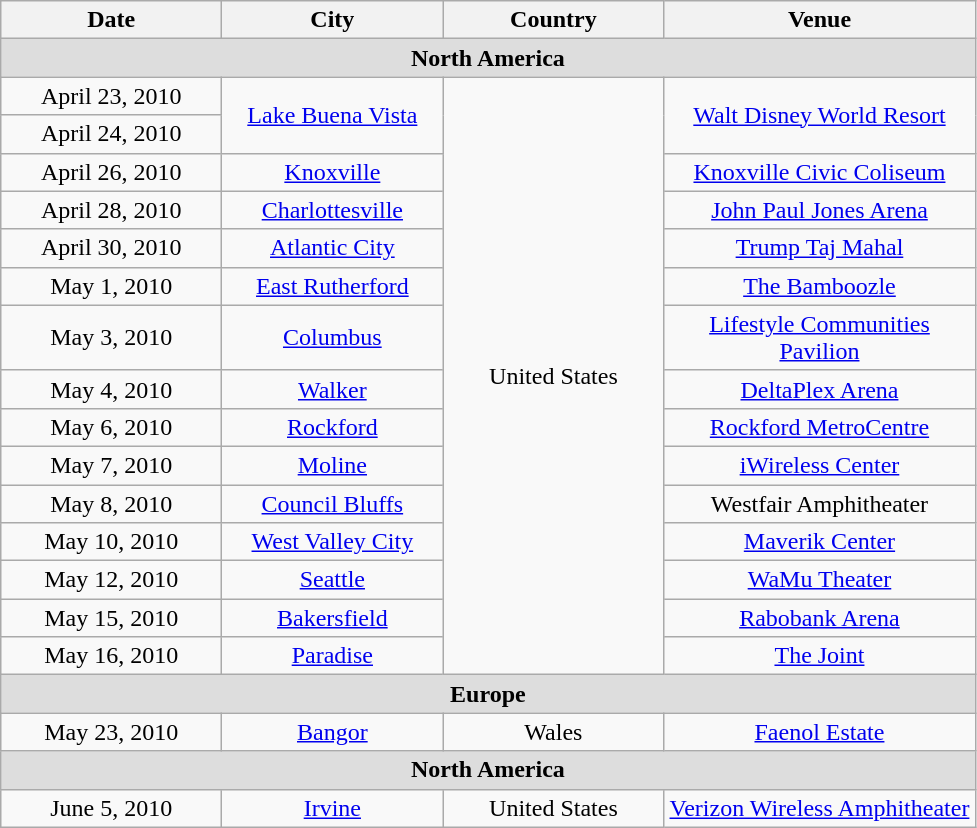<table class="wikitable" style="text-align:center;">
<tr>
<th style="width:140px;">Date</th>
<th style="width:140px;">City</th>
<th style="width:140px;">Country</th>
<th style="width:200px;">Venue</th>
</tr>
<tr style="background:#ddd;">
<td colspan="4"><strong>North America</strong></td>
</tr>
<tr>
<td>April 23, 2010</td>
<td rowspan="2"><a href='#'>Lake Buena Vista</a></td>
<td rowspan="15">United States</td>
<td rowspan="2"><a href='#'>Walt Disney World Resort</a></td>
</tr>
<tr>
<td>April 24, 2010</td>
</tr>
<tr>
<td>April 26, 2010</td>
<td><a href='#'>Knoxville</a></td>
<td><a href='#'>Knoxville Civic Coliseum</a></td>
</tr>
<tr>
<td>April 28, 2010</td>
<td><a href='#'>Charlottesville</a></td>
<td><a href='#'>John Paul Jones Arena</a></td>
</tr>
<tr>
<td>April 30, 2010</td>
<td><a href='#'>Atlantic City</a></td>
<td><a href='#'>Trump Taj Mahal</a></td>
</tr>
<tr>
<td>May 1, 2010</td>
<td><a href='#'>East Rutherford</a></td>
<td><a href='#'>The Bamboozle</a></td>
</tr>
<tr>
<td>May 3, 2010</td>
<td><a href='#'>Columbus</a></td>
<td><a href='#'>Lifestyle Communities Pavilion</a></td>
</tr>
<tr>
<td>May 4, 2010</td>
<td><a href='#'>Walker</a></td>
<td><a href='#'>DeltaPlex Arena</a></td>
</tr>
<tr>
<td>May 6, 2010</td>
<td><a href='#'>Rockford</a></td>
<td><a href='#'>Rockford MetroCentre</a></td>
</tr>
<tr>
<td>May 7, 2010</td>
<td><a href='#'>Moline</a></td>
<td><a href='#'>iWireless Center</a></td>
</tr>
<tr>
<td>May 8, 2010</td>
<td><a href='#'>Council Bluffs</a></td>
<td>Westfair Amphitheater</td>
</tr>
<tr>
<td>May 10, 2010</td>
<td><a href='#'>West Valley City</a></td>
<td><a href='#'>Maverik Center</a></td>
</tr>
<tr>
<td>May 12, 2010</td>
<td><a href='#'>Seattle</a></td>
<td><a href='#'>WaMu Theater</a></td>
</tr>
<tr>
<td>May 15, 2010</td>
<td><a href='#'>Bakersfield</a></td>
<td><a href='#'>Rabobank Arena</a></td>
</tr>
<tr>
<td>May 16, 2010</td>
<td><a href='#'>Paradise</a></td>
<td><a href='#'>The Joint</a></td>
</tr>
<tr style="background:#ddd;">
<td colspan="4"><strong>Europe</strong></td>
</tr>
<tr>
<td>May 23, 2010</td>
<td><a href='#'>Bangor</a></td>
<td>Wales</td>
<td><a href='#'>Faenol Estate</a></td>
</tr>
<tr style="background:#ddd;">
<td colspan="4"><strong>North America</strong></td>
</tr>
<tr>
<td>June 5, 2010</td>
<td><a href='#'>Irvine</a></td>
<td>United States</td>
<td><a href='#'>Verizon Wireless Amphitheater</a></td>
</tr>
</table>
